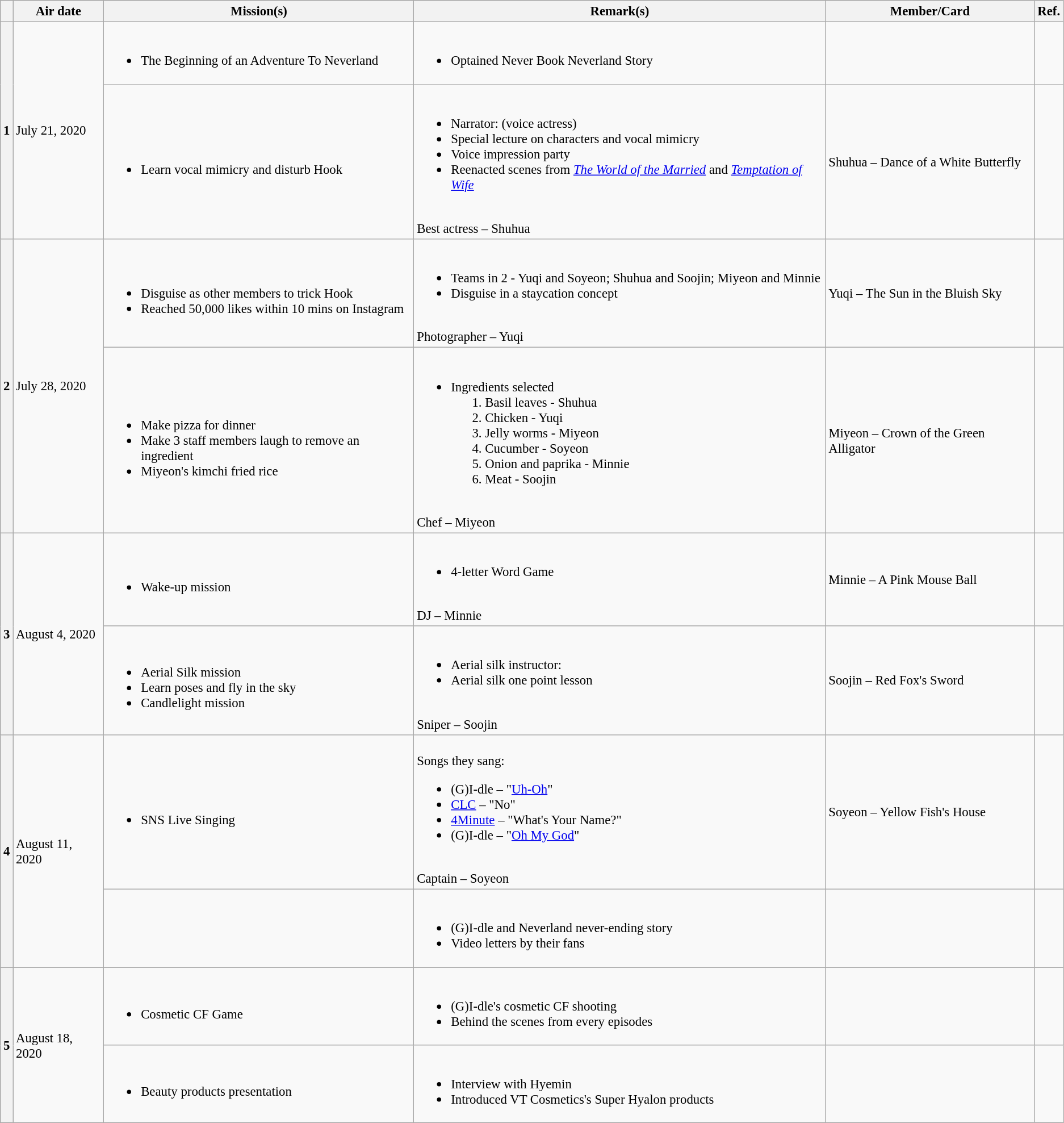<table class="wikitable" style="font-size:95%">
<tr>
<th></th>
<th>Air date</th>
<th>Mission(s)</th>
<th>Remark(s)</th>
<th>Member/Card</th>
<th>Ref.</th>
</tr>
<tr>
<th rowspan="2">1</th>
<td rowspan="2">July 21, 2020</td>
<td><br><ul><li>The Beginning of an Adventure To Neverland</li></ul></td>
<td><br><ul><li>Optained Never Book Neverland Story</li></ul></td>
<td></td>
<td></td>
</tr>
<tr>
<td><br><ul><li>Learn vocal mimicry and disturb Hook</li></ul></td>
<td><br><ul><li>Narrator:  (voice actress)</li><li>Special lecture on characters and vocal mimicry</li><li>Voice impression party</li><li>Reenacted scenes from <em><a href='#'>The World of the Married</a></em> and <em><a href='#'>Temptation of Wife</a></em></li></ul><br>
Best actress – Shuhua</td>
<td>Shuhua – Dance of a White Butterfly</td>
<td></td>
</tr>
<tr>
<th rowspan="2">2</th>
<td rowspan="2">July 28, 2020</td>
<td><br><ul><li>Disguise as other members to trick Hook</li><li>Reached 50,000 likes within 10 mins on Instagram</li></ul></td>
<td><br><ul><li>Teams in 2 - Yuqi and Soyeon; Shuhua and Soojin; Miyeon and Minnie</li><li>Disguise in a staycation concept</li></ul><br>
Photographer – Yuqi</td>
<td>Yuqi – The Sun in the Bluish Sky</td>
<td></td>
</tr>
<tr>
<td><br><ul><li>Make pizza for dinner</li><li>Make 3 staff members laugh to remove an ingredient</li><li>Miyeon's kimchi fried rice</li></ul></td>
<td><br><ul><li>Ingredients selected<ol><li>Basil leaves - Shuhua</li><li>Chicken - Yuqi</li><li>Jelly worms - Miyeon</li><li>Cucumber - Soyeon</li><li>Onion and paprika - Minnie</li><li>Meat - Soojin</li></ol></li></ul><br>
Chef – Miyeon</td>
<td>Miyeon – Crown of the Green Alligator</td>
<td></td>
</tr>
<tr>
<th rowspan="2">3</th>
<td rowspan="2">August 4, 2020</td>
<td><br><ul><li>Wake-up mission</li></ul></td>
<td><br><ul><li>4-letter Word Game</li></ul><br>
DJ – Minnie</td>
<td>Minnie – A Pink Mouse Ball</td>
<td></td>
</tr>
<tr>
<td><br><ul><li>Aerial Silk mission</li><li>Learn poses and fly in the sky</li><li>Candlelight mission</li></ul></td>
<td><br><ul><li>Aerial silk instructor: </li><li>Aerial silk one point lesson</li></ul><br>
Sniper – Soojin</td>
<td>Soojin – Red Fox's Sword</td>
<td></td>
</tr>
<tr>
<th rowspan="2">4</th>
<td rowspan="2">August 11, 2020</td>
<td><br><ul><li>SNS Live Singing</li></ul></td>
<td><br>Songs they sang:<ul><li>(G)I-dle – "<a href='#'>Uh-Oh</a>"</li><li><a href='#'>CLC</a> – "No"</li><li><a href='#'>4Minute</a> – "What's Your Name?"</li><li>(G)I-dle – "<a href='#'>Oh My God</a>"</li></ul><br>
Captain – Soyeon</td>
<td>Soyeon – Yellow Fish's House</td>
<td></td>
</tr>
<tr>
<td></td>
<td><br><ul><li>(G)I-dle and Neverland never-ending story</li><li>Video letters by their fans</li></ul></td>
<td></td>
<td></td>
</tr>
<tr>
<th rowspan="2">5</th>
<td rowspan="2">August 18, 2020</td>
<td><br><ul><li>Cosmetic CF Game</li></ul></td>
<td><br><ul><li>(G)I-dle's cosmetic CF shooting</li><li>Behind the scenes from every episodes</li></ul></td>
<td></td>
<td></td>
</tr>
<tr>
<td><br><ul><li>Beauty products presentation</li></ul></td>
<td><br><ul><li>Interview with Hyemin</li><li>Introduced VT Cosmetics's Super Hyalon products</li></ul></td>
<td></td>
<td></td>
</tr>
</table>
